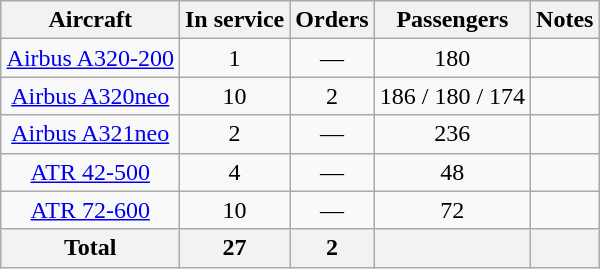<table class="wikitable" style="margin:1em auto;border-collapse:collapse;text-align:center">
<tr>
<th>Aircraft</th>
<th>In service</th>
<th>Orders</th>
<th>Passengers</th>
<th>Notes</th>
</tr>
<tr>
<td><a href='#'>Airbus A320-200</a></td>
<td>1</td>
<td>—</td>
<td>180</td>
<td></td>
</tr>
<tr>
<td><a href='#'>Airbus A320neo</a></td>
<td>10</td>
<td>2</td>
<td>186 / 180 / 174</td>
<td></td>
</tr>
<tr>
<td><a href='#'>Airbus A321neo</a></td>
<td>2</td>
<td>—</td>
<td>236</td>
<td></td>
</tr>
<tr>
<td><a href='#'>ATR 42-500</a></td>
<td>4</td>
<td>—</td>
<td>48</td>
<td></td>
</tr>
<tr>
<td><a href='#'>ATR 72-600</a></td>
<td>10</td>
<td>—</td>
<td>72</td>
<td></td>
</tr>
<tr>
<th>Total</th>
<th>27</th>
<th>2</th>
<th></th>
<th></th>
</tr>
</table>
